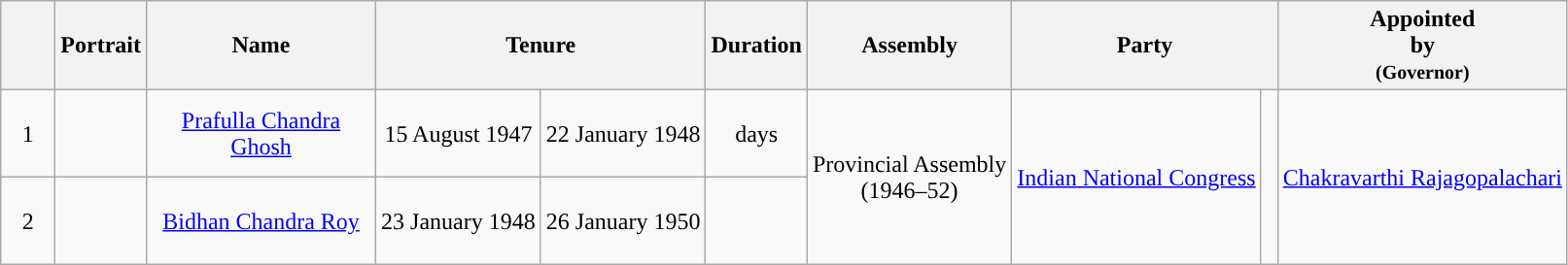<table class="wikitable" style="text-align:center">
<tr>
<th scope="col" style="width: 30px;"></th>
<th colspan="1" scope="col">Portrait</th>
<th scope="col" style="width: 150px;">Name</th>
<th colspan="2" scope="col">Tenure</th>
<th scope="col">Duration</th>
<th scope="col">Assembly<br></th>
<th colspan="2">Party</th>
<th>Appointed<br>by<br><small>(Governor)</small></th>
</tr>
<tr style="height: 60px;">
<td>1</td>
<td></td>
<td scope="row"><a href='#'>Prafulla Chandra Ghosh</a></td>
<td>15 August 1947</td>
<td>22 January 1948</td>
<td> days</td>
<td rowspan="2">Provincial Assembly<br>(1946–52)<br></td>
<td rowspan="2"><a href='#'>Indian National Congress</a></td>
<td rowspan="3" width="4px" style="background-color: "></td>
<td rowspan="2"><a href='#'>Chakravarthi Rajagopalachari</a></td>
</tr>
<tr style="height: 60px;">
<td>2</td>
<td></td>
<td scope="row"><a href='#'>Bidhan Chandra Roy</a></td>
<td>23 January 1948</td>
<td>26 January 1950</td>
<td></td>
</tr>
</table>
